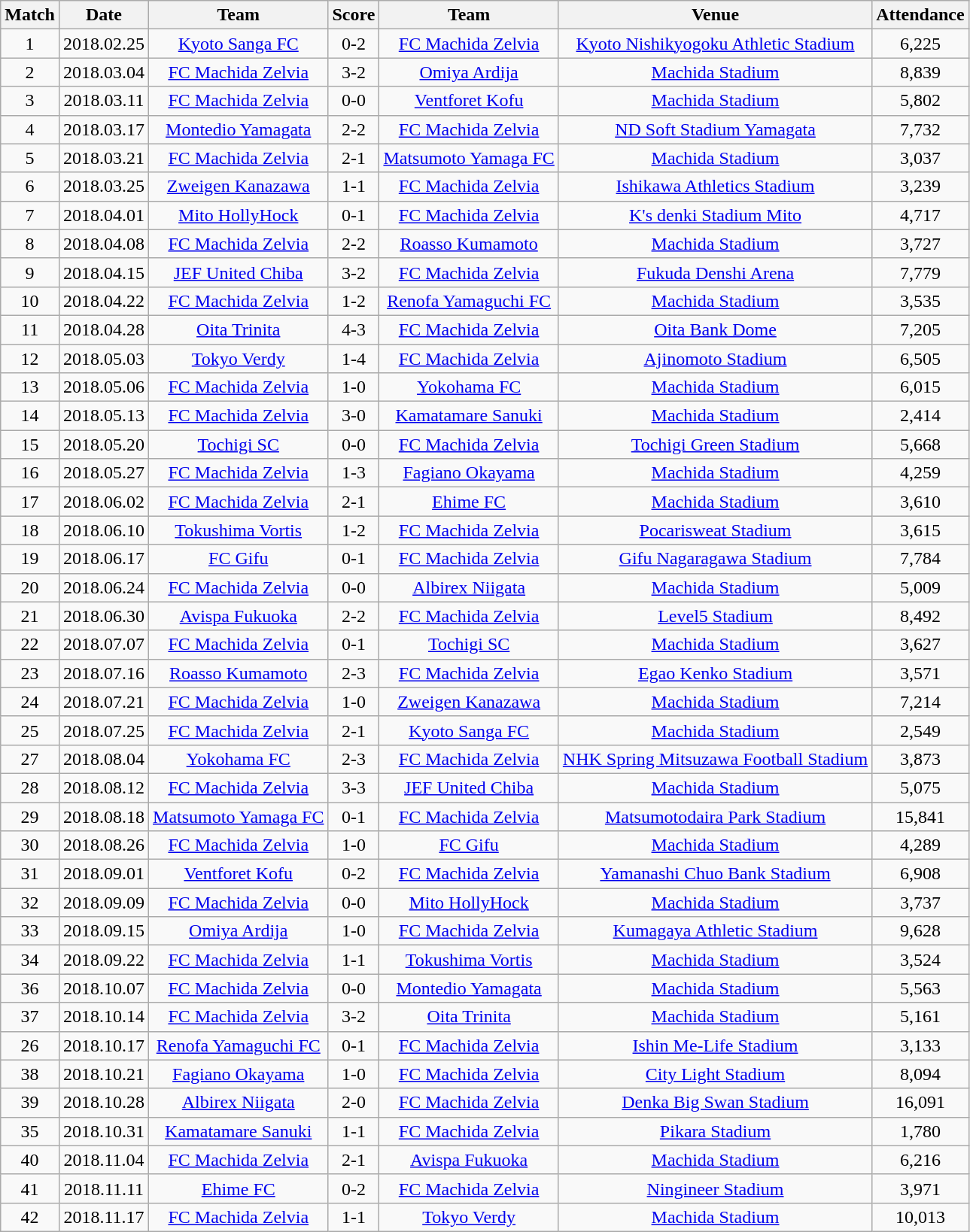<table class="wikitable" style="text-align:center;">
<tr>
<th>Match</th>
<th>Date</th>
<th>Team</th>
<th>Score</th>
<th>Team</th>
<th>Venue</th>
<th>Attendance</th>
</tr>
<tr>
<td>1</td>
<td>2018.02.25</td>
<td><a href='#'>Kyoto Sanga FC</a></td>
<td>0-2</td>
<td><a href='#'>FC Machida Zelvia</a></td>
<td><a href='#'>Kyoto Nishikyogoku Athletic Stadium</a></td>
<td>6,225</td>
</tr>
<tr>
<td>2</td>
<td>2018.03.04</td>
<td><a href='#'>FC Machida Zelvia</a></td>
<td>3-2</td>
<td><a href='#'>Omiya Ardija</a></td>
<td><a href='#'>Machida Stadium</a></td>
<td>8,839</td>
</tr>
<tr>
<td>3</td>
<td>2018.03.11</td>
<td><a href='#'>FC Machida Zelvia</a></td>
<td>0-0</td>
<td><a href='#'>Ventforet Kofu</a></td>
<td><a href='#'>Machida Stadium</a></td>
<td>5,802</td>
</tr>
<tr>
<td>4</td>
<td>2018.03.17</td>
<td><a href='#'>Montedio Yamagata</a></td>
<td>2-2</td>
<td><a href='#'>FC Machida Zelvia</a></td>
<td><a href='#'>ND Soft Stadium Yamagata</a></td>
<td>7,732</td>
</tr>
<tr>
<td>5</td>
<td>2018.03.21</td>
<td><a href='#'>FC Machida Zelvia</a></td>
<td>2-1</td>
<td><a href='#'>Matsumoto Yamaga FC</a></td>
<td><a href='#'>Machida Stadium</a></td>
<td>3,037</td>
</tr>
<tr>
<td>6</td>
<td>2018.03.25</td>
<td><a href='#'>Zweigen Kanazawa</a></td>
<td>1-1</td>
<td><a href='#'>FC Machida Zelvia</a></td>
<td><a href='#'>Ishikawa Athletics Stadium</a></td>
<td>3,239</td>
</tr>
<tr>
<td>7</td>
<td>2018.04.01</td>
<td><a href='#'>Mito HollyHock</a></td>
<td>0-1</td>
<td><a href='#'>FC Machida Zelvia</a></td>
<td><a href='#'>K's denki Stadium Mito</a></td>
<td>4,717</td>
</tr>
<tr>
<td>8</td>
<td>2018.04.08</td>
<td><a href='#'>FC Machida Zelvia</a></td>
<td>2-2</td>
<td><a href='#'>Roasso Kumamoto</a></td>
<td><a href='#'>Machida Stadium</a></td>
<td>3,727</td>
</tr>
<tr>
<td>9</td>
<td>2018.04.15</td>
<td><a href='#'>JEF United Chiba</a></td>
<td>3-2</td>
<td><a href='#'>FC Machida Zelvia</a></td>
<td><a href='#'>Fukuda Denshi Arena</a></td>
<td>7,779</td>
</tr>
<tr>
<td>10</td>
<td>2018.04.22</td>
<td><a href='#'>FC Machida Zelvia</a></td>
<td>1-2</td>
<td><a href='#'>Renofa Yamaguchi FC</a></td>
<td><a href='#'>Machida Stadium</a></td>
<td>3,535</td>
</tr>
<tr>
<td>11</td>
<td>2018.04.28</td>
<td><a href='#'>Oita Trinita</a></td>
<td>4-3</td>
<td><a href='#'>FC Machida Zelvia</a></td>
<td><a href='#'>Oita Bank Dome</a></td>
<td>7,205</td>
</tr>
<tr>
<td>12</td>
<td>2018.05.03</td>
<td><a href='#'>Tokyo Verdy</a></td>
<td>1-4</td>
<td><a href='#'>FC Machida Zelvia</a></td>
<td><a href='#'>Ajinomoto Stadium</a></td>
<td>6,505</td>
</tr>
<tr>
<td>13</td>
<td>2018.05.06</td>
<td><a href='#'>FC Machida Zelvia</a></td>
<td>1-0</td>
<td><a href='#'>Yokohama FC</a></td>
<td><a href='#'>Machida Stadium</a></td>
<td>6,015</td>
</tr>
<tr>
<td>14</td>
<td>2018.05.13</td>
<td><a href='#'>FC Machida Zelvia</a></td>
<td>3-0</td>
<td><a href='#'>Kamatamare Sanuki</a></td>
<td><a href='#'>Machida Stadium</a></td>
<td>2,414</td>
</tr>
<tr>
<td>15</td>
<td>2018.05.20</td>
<td><a href='#'>Tochigi SC</a></td>
<td>0-0</td>
<td><a href='#'>FC Machida Zelvia</a></td>
<td><a href='#'>Tochigi Green Stadium</a></td>
<td>5,668</td>
</tr>
<tr>
<td>16</td>
<td>2018.05.27</td>
<td><a href='#'>FC Machida Zelvia</a></td>
<td>1-3</td>
<td><a href='#'>Fagiano Okayama</a></td>
<td><a href='#'>Machida Stadium</a></td>
<td>4,259</td>
</tr>
<tr>
<td>17</td>
<td>2018.06.02</td>
<td><a href='#'>FC Machida Zelvia</a></td>
<td>2-1</td>
<td><a href='#'>Ehime FC</a></td>
<td><a href='#'>Machida Stadium</a></td>
<td>3,610</td>
</tr>
<tr>
<td>18</td>
<td>2018.06.10</td>
<td><a href='#'>Tokushima Vortis</a></td>
<td>1-2</td>
<td><a href='#'>FC Machida Zelvia</a></td>
<td><a href='#'>Pocarisweat Stadium</a></td>
<td>3,615</td>
</tr>
<tr>
<td>19</td>
<td>2018.06.17</td>
<td><a href='#'>FC Gifu</a></td>
<td>0-1</td>
<td><a href='#'>FC Machida Zelvia</a></td>
<td><a href='#'>Gifu Nagaragawa Stadium</a></td>
<td>7,784</td>
</tr>
<tr>
<td>20</td>
<td>2018.06.24</td>
<td><a href='#'>FC Machida Zelvia</a></td>
<td>0-0</td>
<td><a href='#'>Albirex Niigata</a></td>
<td><a href='#'>Machida Stadium</a></td>
<td>5,009</td>
</tr>
<tr>
<td>21</td>
<td>2018.06.30</td>
<td><a href='#'>Avispa Fukuoka</a></td>
<td>2-2</td>
<td><a href='#'>FC Machida Zelvia</a></td>
<td><a href='#'>Level5 Stadium</a></td>
<td>8,492</td>
</tr>
<tr>
<td>22</td>
<td>2018.07.07</td>
<td><a href='#'>FC Machida Zelvia</a></td>
<td>0-1</td>
<td><a href='#'>Tochigi SC</a></td>
<td><a href='#'>Machida Stadium</a></td>
<td>3,627</td>
</tr>
<tr>
<td>23</td>
<td>2018.07.16</td>
<td><a href='#'>Roasso Kumamoto</a></td>
<td>2-3</td>
<td><a href='#'>FC Machida Zelvia</a></td>
<td><a href='#'>Egao Kenko Stadium</a></td>
<td>3,571</td>
</tr>
<tr>
<td>24</td>
<td>2018.07.21</td>
<td><a href='#'>FC Machida Zelvia</a></td>
<td>1-0</td>
<td><a href='#'>Zweigen Kanazawa</a></td>
<td><a href='#'>Machida Stadium</a></td>
<td>7,214</td>
</tr>
<tr>
<td>25</td>
<td>2018.07.25</td>
<td><a href='#'>FC Machida Zelvia</a></td>
<td>2-1</td>
<td><a href='#'>Kyoto Sanga FC</a></td>
<td><a href='#'>Machida Stadium</a></td>
<td>2,549</td>
</tr>
<tr>
<td>27</td>
<td>2018.08.04</td>
<td><a href='#'>Yokohama FC</a></td>
<td>2-3</td>
<td><a href='#'>FC Machida Zelvia</a></td>
<td><a href='#'>NHK Spring Mitsuzawa Football Stadium</a></td>
<td>3,873</td>
</tr>
<tr>
<td>28</td>
<td>2018.08.12</td>
<td><a href='#'>FC Machida Zelvia</a></td>
<td>3-3</td>
<td><a href='#'>JEF United Chiba</a></td>
<td><a href='#'>Machida Stadium</a></td>
<td>5,075</td>
</tr>
<tr>
<td>29</td>
<td>2018.08.18</td>
<td><a href='#'>Matsumoto Yamaga FC</a></td>
<td>0-1</td>
<td><a href='#'>FC Machida Zelvia</a></td>
<td><a href='#'>Matsumotodaira Park Stadium</a></td>
<td>15,841</td>
</tr>
<tr>
<td>30</td>
<td>2018.08.26</td>
<td><a href='#'>FC Machida Zelvia</a></td>
<td>1-0</td>
<td><a href='#'>FC Gifu</a></td>
<td><a href='#'>Machida Stadium</a></td>
<td>4,289</td>
</tr>
<tr>
<td>31</td>
<td>2018.09.01</td>
<td><a href='#'>Ventforet Kofu</a></td>
<td>0-2</td>
<td><a href='#'>FC Machida Zelvia</a></td>
<td><a href='#'>Yamanashi Chuo Bank Stadium</a></td>
<td>6,908</td>
</tr>
<tr>
<td>32</td>
<td>2018.09.09</td>
<td><a href='#'>FC Machida Zelvia</a></td>
<td>0-0</td>
<td><a href='#'>Mito HollyHock</a></td>
<td><a href='#'>Machida Stadium</a></td>
<td>3,737</td>
</tr>
<tr>
<td>33</td>
<td>2018.09.15</td>
<td><a href='#'>Omiya Ardija</a></td>
<td>1-0</td>
<td><a href='#'>FC Machida Zelvia</a></td>
<td><a href='#'>Kumagaya Athletic Stadium</a></td>
<td>9,628</td>
</tr>
<tr>
<td>34</td>
<td>2018.09.22</td>
<td><a href='#'>FC Machida Zelvia</a></td>
<td>1-1</td>
<td><a href='#'>Tokushima Vortis</a></td>
<td><a href='#'>Machida Stadium</a></td>
<td>3,524</td>
</tr>
<tr>
<td>36</td>
<td>2018.10.07</td>
<td><a href='#'>FC Machida Zelvia</a></td>
<td>0-0</td>
<td><a href='#'>Montedio Yamagata</a></td>
<td><a href='#'>Machida Stadium</a></td>
<td>5,563</td>
</tr>
<tr>
<td>37</td>
<td>2018.10.14</td>
<td><a href='#'>FC Machida Zelvia</a></td>
<td>3-2</td>
<td><a href='#'>Oita Trinita</a></td>
<td><a href='#'>Machida Stadium</a></td>
<td>5,161</td>
</tr>
<tr>
<td>26</td>
<td>2018.10.17</td>
<td><a href='#'>Renofa Yamaguchi FC</a></td>
<td>0-1</td>
<td><a href='#'>FC Machida Zelvia</a></td>
<td><a href='#'>Ishin Me-Life Stadium</a></td>
<td>3,133</td>
</tr>
<tr>
<td>38</td>
<td>2018.10.21</td>
<td><a href='#'>Fagiano Okayama</a></td>
<td>1-0</td>
<td><a href='#'>FC Machida Zelvia</a></td>
<td><a href='#'>City Light Stadium</a></td>
<td>8,094</td>
</tr>
<tr>
<td>39</td>
<td>2018.10.28</td>
<td><a href='#'>Albirex Niigata</a></td>
<td>2-0</td>
<td><a href='#'>FC Machida Zelvia</a></td>
<td><a href='#'>Denka Big Swan Stadium</a></td>
<td>16,091</td>
</tr>
<tr>
<td>35</td>
<td>2018.10.31</td>
<td><a href='#'>Kamatamare Sanuki</a></td>
<td>1-1</td>
<td><a href='#'>FC Machida Zelvia</a></td>
<td><a href='#'>Pikara Stadium</a></td>
<td>1,780</td>
</tr>
<tr>
<td>40</td>
<td>2018.11.04</td>
<td><a href='#'>FC Machida Zelvia</a></td>
<td>2-1</td>
<td><a href='#'>Avispa Fukuoka</a></td>
<td><a href='#'>Machida Stadium</a></td>
<td>6,216</td>
</tr>
<tr>
<td>41</td>
<td>2018.11.11</td>
<td><a href='#'>Ehime FC</a></td>
<td>0-2</td>
<td><a href='#'>FC Machida Zelvia</a></td>
<td><a href='#'>Ningineer Stadium</a></td>
<td>3,971</td>
</tr>
<tr>
<td>42</td>
<td>2018.11.17</td>
<td><a href='#'>FC Machida Zelvia</a></td>
<td>1-1</td>
<td><a href='#'>Tokyo Verdy</a></td>
<td><a href='#'>Machida Stadium</a></td>
<td>10,013</td>
</tr>
</table>
